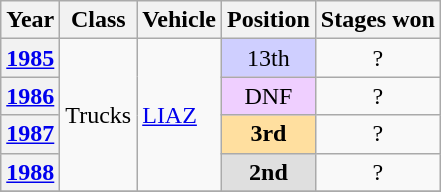<table class="wikitable">
<tr>
<th>Year</th>
<th>Class</th>
<th>Vehicle</th>
<th>Position</th>
<th>Stages won</th>
</tr>
<tr>
<th><a href='#'>1985</a></th>
<td rowspan=4>Trucks</td>
<td rowspan=4> <a href='#'>LIAZ</a></td>
<td align="center" style="background:#CFCFFF;">13th</td>
<td align="center">?</td>
</tr>
<tr>
<th><a href='#'>1986</a></th>
<td align="center" style="background:#EFCFFF;">DNF</td>
<td align="center">?</td>
</tr>
<tr>
<th><a href='#'>1987</a></th>
<td align="center" style="background:#FFDF9F;"><strong>3rd</strong></td>
<td align="center">?</td>
</tr>
<tr>
<th><a href='#'>1988</a></th>
<td align="center" style="background:#DFDFDF;"><strong>2nd</strong></td>
<td align="center">?</td>
</tr>
<tr>
</tr>
</table>
